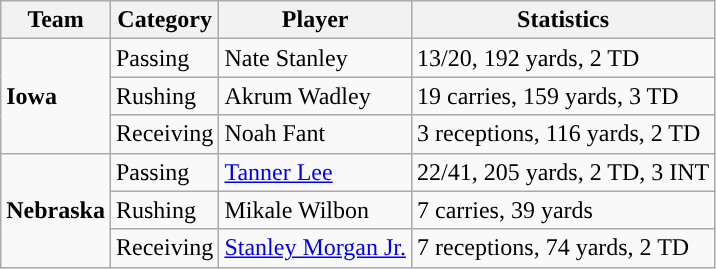<table class="wikitable" style="float: left;">
<tr>
<th>Team</th>
<th>Category</th>
<th>Player</th>
<th>Statistics</th>
</tr>
<tr>
<td rowspan=3><strong>Iowa</strong></td>
<td>Passing</td>
<td>Nate Stanley</td>
<td>13/20, 192 yards, 2 TD</td>
</tr>
<tr>
<td>Rushing</td>
<td>Akrum Wadley</td>
<td>19 carries, 159 yards, 3 TD</td>
</tr>
<tr>
<td>Receiving</td>
<td>Noah Fant</td>
<td>3 receptions, 116 yards, 2 TD</td>
</tr>
<tr>
<td rowspan=3><strong>Nebraska</strong></td>
<td>Passing</td>
<td><a href='#'>Tanner Lee</a></td>
<td>22/41, 205 yards, 2 TD, 3 INT</td>
</tr>
<tr>
<td>Rushing</td>
<td>Mikale Wilbon</td>
<td>7 carries, 39 yards</td>
</tr>
<tr>
<td>Receiving</td>
<td><a href='#'>Stanley Morgan Jr.</a></td>
<td>7 receptions, 74 yards, 2 TD</td>
</tr>
</table>
